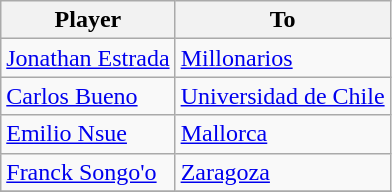<table class="wikitable">
<tr>
<th>Player</th>
<th>To</th>
</tr>
<tr>
<td> <a href='#'>Jonathan Estrada</a></td>
<td> <a href='#'>Millonarios</a></td>
</tr>
<tr>
<td> <a href='#'>Carlos Bueno</a></td>
<td> <a href='#'>Universidad de Chile</a></td>
</tr>
<tr>
<td> <a href='#'>Emilio Nsue</a></td>
<td> <a href='#'>Mallorca</a></td>
</tr>
<tr>
<td> <a href='#'>Franck Songo'o</a></td>
<td> <a href='#'>Zaragoza</a></td>
</tr>
<tr>
</tr>
</table>
